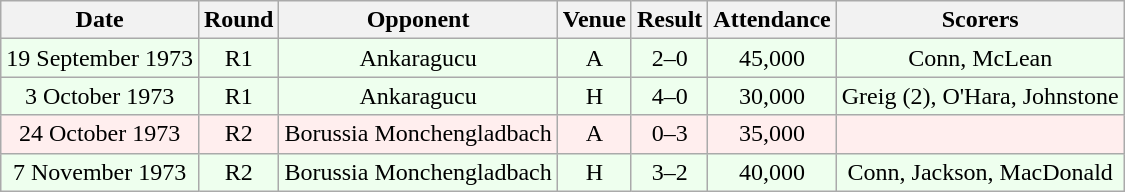<table class="wikitable sortable" style="text-align:center;">
<tr>
<th>Date</th>
<th>Round</th>
<th>Opponent</th>
<th>Venue</th>
<th>Result</th>
<th>Attendance</th>
<th>Scorers</th>
</tr>
<tr style="background:#efe;">
<td>19 September 1973</td>
<td>R1</td>
<td>Ankaragucu</td>
<td>A</td>
<td>2–0</td>
<td>45,000</td>
<td>Conn, McLean</td>
</tr>
<tr style="background:#efe;">
<td>3 October 1973</td>
<td>R1</td>
<td>Ankaragucu</td>
<td>H</td>
<td>4–0</td>
<td>30,000</td>
<td>Greig (2), O'Hara, Johnstone</td>
</tr>
<tr style="background:#fee;">
<td>24 October 1973</td>
<td>R2</td>
<td>Borussia Monchengladbach</td>
<td>A</td>
<td>0–3</td>
<td>35,000</td>
<td></td>
</tr>
<tr style="background:#efe;">
<td>7 November 1973</td>
<td>R2</td>
<td>Borussia Monchengladbach</td>
<td>H</td>
<td>3–2</td>
<td>40,000</td>
<td>Conn, Jackson, MacDonald</td>
</tr>
</table>
